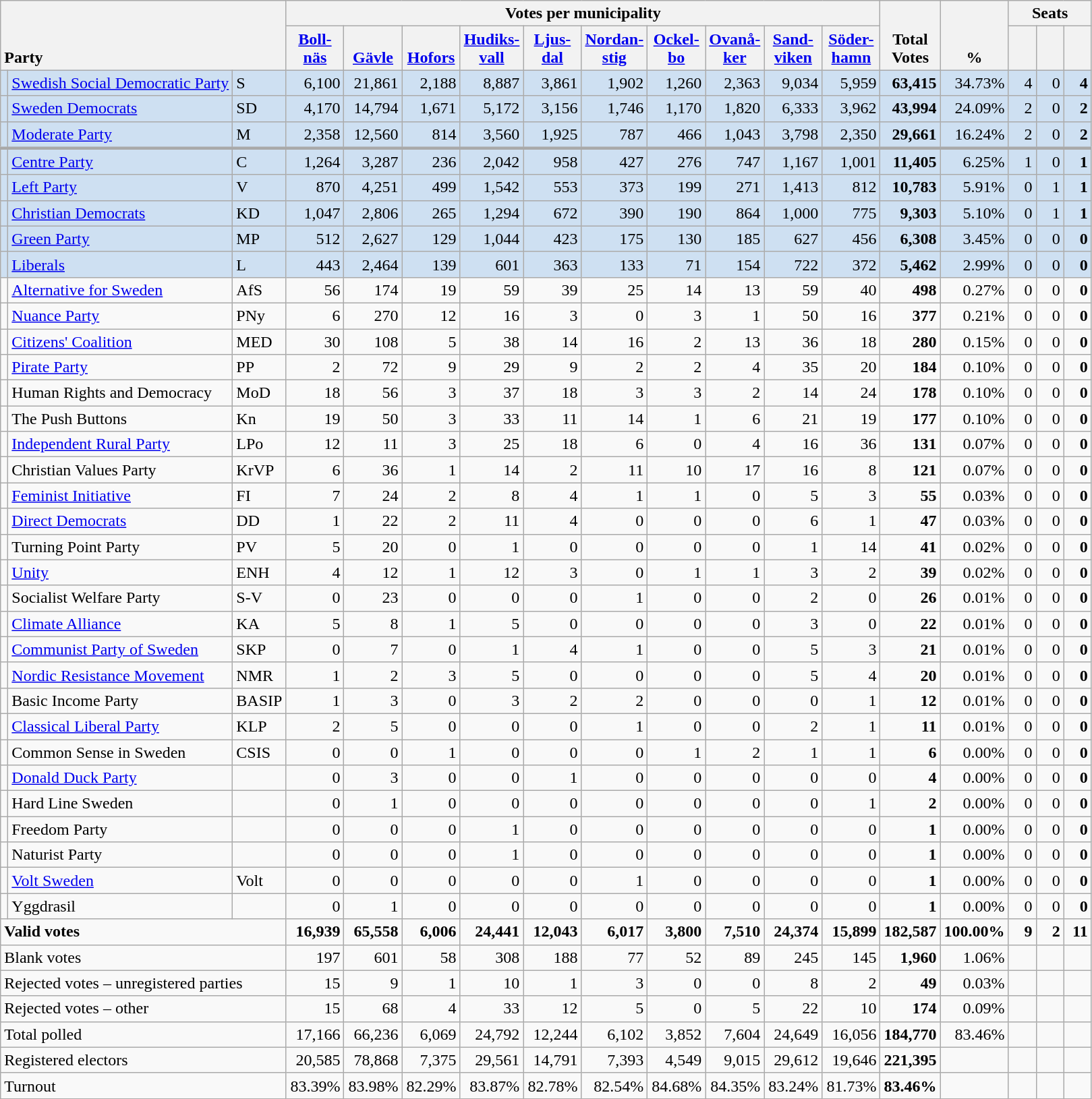<table class="wikitable" border="1" style="text-align:right;">
<tr>
<th style="text-align:left;" valign=bottom rowspan=2 colspan=3>Party</th>
<th colspan=10>Votes per municipality</th>
<th align=center valign=bottom rowspan=2 width="50">Total Votes</th>
<th align=center valign=bottom rowspan=2 width="50">%</th>
<th colspan=3>Seats</th>
</tr>
<tr>
<th align=center valign=bottom width="50"><a href='#'>Boll- näs</a></th>
<th align=center valign=bottom width="50"><a href='#'>Gävle</a></th>
<th align=center valign=bottom width="50"><a href='#'>Hofors</a></th>
<th align=center valign=bottom width="50"><a href='#'>Hudiks- vall</a></th>
<th align=center valign=bottom width="50"><a href='#'>Ljus- dal</a></th>
<th align=center valign=bottom width="50"><a href='#'>Nordan- stig</a></th>
<th align=center valign=bottom width="50"><a href='#'>Ockel- bo</a></th>
<th align=center valign=bottom width="50"><a href='#'>Ovanå- ker</a></th>
<th align=center valign=bottom width="50"><a href='#'>Sand- viken</a></th>
<th align=center valign=bottom width="50"><a href='#'>Söder- hamn</a></th>
<th align=center valign=bottom width="20"><small></small></th>
<th align=center valign=bottom width="20"><small><a href='#'></a></small></th>
<th align=center valign=bottom width="20"><small></small></th>
</tr>
<tr style="background:#CEE0F2;">
<td></td>
<td align=left style="white-space: nowrap;"><a href='#'>Swedish Social Democratic Party</a></td>
<td align=left>S</td>
<td>6,100</td>
<td>21,861</td>
<td>2,188</td>
<td>8,887</td>
<td>3,861</td>
<td>1,902</td>
<td>1,260</td>
<td>2,363</td>
<td>9,034</td>
<td>5,959</td>
<td><strong>63,415</strong></td>
<td>34.73%</td>
<td>4</td>
<td>0</td>
<td><strong>4</strong></td>
</tr>
<tr style="background:#CEE0F2;">
<td></td>
<td align=left><a href='#'>Sweden Democrats</a></td>
<td align=left>SD</td>
<td>4,170</td>
<td>14,794</td>
<td>1,671</td>
<td>5,172</td>
<td>3,156</td>
<td>1,746</td>
<td>1,170</td>
<td>1,820</td>
<td>6,333</td>
<td>3,962</td>
<td><strong>43,994</strong></td>
<td>24.09%</td>
<td>2</td>
<td>0</td>
<td><strong>2</strong></td>
</tr>
<tr style="background:#CEE0F2;">
<td></td>
<td align=left><a href='#'>Moderate Party</a></td>
<td align=left>M</td>
<td>2,358</td>
<td>12,560</td>
<td>814</td>
<td>3,560</td>
<td>1,925</td>
<td>787</td>
<td>466</td>
<td>1,043</td>
<td>3,798</td>
<td>2,350</td>
<td><strong>29,661</strong></td>
<td>16.24%</td>
<td>2</td>
<td>0</td>
<td><strong>2</strong></td>
</tr>
<tr style="background:#CEE0F2; border-top:3px solid darkgray;">
<td></td>
<td align=left><a href='#'>Centre Party</a></td>
<td align=left>C</td>
<td>1,264</td>
<td>3,287</td>
<td>236</td>
<td>2,042</td>
<td>958</td>
<td>427</td>
<td>276</td>
<td>747</td>
<td>1,167</td>
<td>1,001</td>
<td><strong>11,405</strong></td>
<td>6.25%</td>
<td>1</td>
<td>0</td>
<td><strong>1</strong></td>
</tr>
<tr style="background:#CEE0F2;">
<td></td>
<td align=left><a href='#'>Left Party</a></td>
<td align=left>V</td>
<td>870</td>
<td>4,251</td>
<td>499</td>
<td>1,542</td>
<td>553</td>
<td>373</td>
<td>199</td>
<td>271</td>
<td>1,413</td>
<td>812</td>
<td><strong>10,783</strong></td>
<td>5.91%</td>
<td>0</td>
<td>1</td>
<td><strong>1</strong></td>
</tr>
<tr style="background:#CEE0F2;">
<td></td>
<td align=left><a href='#'>Christian Democrats</a></td>
<td align=left>KD</td>
<td>1,047</td>
<td>2,806</td>
<td>265</td>
<td>1,294</td>
<td>672</td>
<td>390</td>
<td>190</td>
<td>864</td>
<td>1,000</td>
<td>775</td>
<td><strong>9,303</strong></td>
<td>5.10%</td>
<td>0</td>
<td>1</td>
<td><strong>1</strong></td>
</tr>
<tr style="background:#CEE0F2;">
<td></td>
<td align=left><a href='#'>Green Party</a></td>
<td align=left>MP</td>
<td>512</td>
<td>2,627</td>
<td>129</td>
<td>1,044</td>
<td>423</td>
<td>175</td>
<td>130</td>
<td>185</td>
<td>627</td>
<td>456</td>
<td><strong>6,308</strong></td>
<td>3.45%</td>
<td>0</td>
<td>0</td>
<td><strong>0</strong></td>
</tr>
<tr style="background:#CEE0F2;">
<td></td>
<td align=left><a href='#'>Liberals</a></td>
<td align=left>L</td>
<td>443</td>
<td>2,464</td>
<td>139</td>
<td>601</td>
<td>363</td>
<td>133</td>
<td>71</td>
<td>154</td>
<td>722</td>
<td>372</td>
<td><strong>5,462</strong></td>
<td>2.99%</td>
<td>0</td>
<td>0</td>
<td><strong>0</strong></td>
</tr>
<tr>
<td></td>
<td align=left><a href='#'>Alternative for Sweden</a></td>
<td align=left>AfS</td>
<td>56</td>
<td>174</td>
<td>19</td>
<td>59</td>
<td>39</td>
<td>25</td>
<td>14</td>
<td>13</td>
<td>59</td>
<td>40</td>
<td><strong>498</strong></td>
<td>0.27%</td>
<td>0</td>
<td>0</td>
<td><strong>0</strong></td>
</tr>
<tr>
<td></td>
<td align=left><a href='#'>Nuance Party</a></td>
<td align=left>PNy</td>
<td>6</td>
<td>270</td>
<td>12</td>
<td>16</td>
<td>3</td>
<td>0</td>
<td>3</td>
<td>1</td>
<td>50</td>
<td>16</td>
<td><strong>377</strong></td>
<td>0.21%</td>
<td>0</td>
<td>0</td>
<td><strong>0</strong></td>
</tr>
<tr>
<td></td>
<td align=left><a href='#'>Citizens' Coalition</a></td>
<td align=left>MED</td>
<td>30</td>
<td>108</td>
<td>5</td>
<td>38</td>
<td>14</td>
<td>16</td>
<td>2</td>
<td>13</td>
<td>36</td>
<td>18</td>
<td><strong>280</strong></td>
<td>0.15%</td>
<td>0</td>
<td>0</td>
<td><strong>0</strong></td>
</tr>
<tr>
<td></td>
<td align=left><a href='#'>Pirate Party</a></td>
<td align=left>PP</td>
<td>2</td>
<td>72</td>
<td>9</td>
<td>29</td>
<td>9</td>
<td>2</td>
<td>2</td>
<td>4</td>
<td>35</td>
<td>20</td>
<td><strong>184</strong></td>
<td>0.10%</td>
<td>0</td>
<td>0</td>
<td><strong>0</strong></td>
</tr>
<tr>
<td></td>
<td align=left>Human Rights and Democracy</td>
<td align=left>MoD</td>
<td>18</td>
<td>56</td>
<td>3</td>
<td>37</td>
<td>18</td>
<td>3</td>
<td>3</td>
<td>2</td>
<td>14</td>
<td>24</td>
<td><strong>178</strong></td>
<td>0.10%</td>
<td>0</td>
<td>0</td>
<td><strong>0</strong></td>
</tr>
<tr>
<td></td>
<td align=left>The Push Buttons</td>
<td align=left>Kn</td>
<td>19</td>
<td>50</td>
<td>3</td>
<td>33</td>
<td>11</td>
<td>14</td>
<td>1</td>
<td>6</td>
<td>21</td>
<td>19</td>
<td><strong>177</strong></td>
<td>0.10%</td>
<td>0</td>
<td>0</td>
<td><strong>0</strong></td>
</tr>
<tr>
<td></td>
<td align=left><a href='#'>Independent Rural Party</a></td>
<td align=left>LPo</td>
<td>12</td>
<td>11</td>
<td>3</td>
<td>25</td>
<td>18</td>
<td>6</td>
<td>0</td>
<td>4</td>
<td>16</td>
<td>36</td>
<td><strong>131</strong></td>
<td>0.07%</td>
<td>0</td>
<td>0</td>
<td><strong>0</strong></td>
</tr>
<tr>
<td></td>
<td align=left>Christian Values Party</td>
<td align=left>KrVP</td>
<td>6</td>
<td>36</td>
<td>1</td>
<td>14</td>
<td>2</td>
<td>11</td>
<td>10</td>
<td>17</td>
<td>16</td>
<td>8</td>
<td><strong>121</strong></td>
<td>0.07%</td>
<td>0</td>
<td>0</td>
<td><strong>0</strong></td>
</tr>
<tr>
<td></td>
<td align=left><a href='#'>Feminist Initiative</a></td>
<td align=left>FI</td>
<td>7</td>
<td>24</td>
<td>2</td>
<td>8</td>
<td>4</td>
<td>1</td>
<td>1</td>
<td>0</td>
<td>5</td>
<td>3</td>
<td><strong>55</strong></td>
<td>0.03%</td>
<td>0</td>
<td>0</td>
<td><strong>0</strong></td>
</tr>
<tr>
<td></td>
<td align=left><a href='#'>Direct Democrats</a></td>
<td align=left>DD</td>
<td>1</td>
<td>22</td>
<td>2</td>
<td>11</td>
<td>4</td>
<td>0</td>
<td>0</td>
<td>0</td>
<td>6</td>
<td>1</td>
<td><strong>47</strong></td>
<td>0.03%</td>
<td>0</td>
<td>0</td>
<td><strong>0</strong></td>
</tr>
<tr>
<td></td>
<td align=left>Turning Point Party</td>
<td align=left>PV</td>
<td>5</td>
<td>20</td>
<td>0</td>
<td>1</td>
<td>0</td>
<td>0</td>
<td>0</td>
<td>0</td>
<td>1</td>
<td>14</td>
<td><strong>41</strong></td>
<td>0.02%</td>
<td>0</td>
<td>0</td>
<td><strong>0</strong></td>
</tr>
<tr>
<td></td>
<td align=left><a href='#'>Unity</a></td>
<td align=left>ENH</td>
<td>4</td>
<td>12</td>
<td>1</td>
<td>12</td>
<td>3</td>
<td>0</td>
<td>1</td>
<td>1</td>
<td>3</td>
<td>2</td>
<td><strong>39</strong></td>
<td>0.02%</td>
<td>0</td>
<td>0</td>
<td><strong>0</strong></td>
</tr>
<tr>
<td></td>
<td align=left>Socialist Welfare Party</td>
<td align=left>S-V</td>
<td>0</td>
<td>23</td>
<td>0</td>
<td>0</td>
<td>0</td>
<td>1</td>
<td>0</td>
<td>0</td>
<td>2</td>
<td>0</td>
<td><strong>26</strong></td>
<td>0.01%</td>
<td>0</td>
<td>0</td>
<td><strong>0</strong></td>
</tr>
<tr>
<td></td>
<td align=left><a href='#'>Climate Alliance</a></td>
<td align=left>KA</td>
<td>5</td>
<td>8</td>
<td>1</td>
<td>5</td>
<td>0</td>
<td>0</td>
<td>0</td>
<td>0</td>
<td>3</td>
<td>0</td>
<td><strong>22</strong></td>
<td>0.01%</td>
<td>0</td>
<td>0</td>
<td><strong>0</strong></td>
</tr>
<tr>
<td></td>
<td align=left><a href='#'>Communist Party of Sweden</a></td>
<td align=left>SKP</td>
<td>0</td>
<td>7</td>
<td>0</td>
<td>1</td>
<td>4</td>
<td>1</td>
<td>0</td>
<td>0</td>
<td>5</td>
<td>3</td>
<td><strong>21</strong></td>
<td>0.01%</td>
<td>0</td>
<td>0</td>
<td><strong>0</strong></td>
</tr>
<tr>
<td></td>
<td align=left><a href='#'>Nordic Resistance Movement</a></td>
<td align=left>NMR</td>
<td>1</td>
<td>2</td>
<td>3</td>
<td>5</td>
<td>0</td>
<td>0</td>
<td>0</td>
<td>0</td>
<td>5</td>
<td>4</td>
<td><strong>20</strong></td>
<td>0.01%</td>
<td>0</td>
<td>0</td>
<td><strong>0</strong></td>
</tr>
<tr>
<td></td>
<td align=left>Basic Income Party</td>
<td align=left>BASIP</td>
<td>1</td>
<td>3</td>
<td>0</td>
<td>3</td>
<td>2</td>
<td>2</td>
<td>0</td>
<td>0</td>
<td>0</td>
<td>1</td>
<td><strong>12</strong></td>
<td>0.01%</td>
<td>0</td>
<td>0</td>
<td><strong>0</strong></td>
</tr>
<tr>
<td></td>
<td align=left><a href='#'>Classical Liberal Party</a></td>
<td align=left>KLP</td>
<td>2</td>
<td>5</td>
<td>0</td>
<td>0</td>
<td>0</td>
<td>1</td>
<td>0</td>
<td>0</td>
<td>2</td>
<td>1</td>
<td><strong>11</strong></td>
<td>0.01%</td>
<td>0</td>
<td>0</td>
<td><strong>0</strong></td>
</tr>
<tr>
<td></td>
<td align=left>Common Sense in Sweden</td>
<td align=left>CSIS</td>
<td>0</td>
<td>0</td>
<td>1</td>
<td>0</td>
<td>0</td>
<td>0</td>
<td>1</td>
<td>2</td>
<td>1</td>
<td>1</td>
<td><strong>6</strong></td>
<td>0.00%</td>
<td>0</td>
<td>0</td>
<td><strong>0</strong></td>
</tr>
<tr>
<td></td>
<td align=left><a href='#'>Donald Duck Party</a></td>
<td align=left></td>
<td>0</td>
<td>3</td>
<td>0</td>
<td>0</td>
<td>1</td>
<td>0</td>
<td>0</td>
<td>0</td>
<td>0</td>
<td>0</td>
<td><strong>4</strong></td>
<td>0.00%</td>
<td>0</td>
<td>0</td>
<td><strong>0</strong></td>
</tr>
<tr>
<td></td>
<td align=left>Hard Line Sweden</td>
<td align=left></td>
<td>0</td>
<td>1</td>
<td>0</td>
<td>0</td>
<td>0</td>
<td>0</td>
<td>0</td>
<td>0</td>
<td>0</td>
<td>1</td>
<td><strong>2</strong></td>
<td>0.00%</td>
<td>0</td>
<td>0</td>
<td><strong>0</strong></td>
</tr>
<tr>
<td></td>
<td align=left>Freedom Party</td>
<td align=left></td>
<td>0</td>
<td>0</td>
<td>0</td>
<td>1</td>
<td>0</td>
<td>0</td>
<td>0</td>
<td>0</td>
<td>0</td>
<td>0</td>
<td><strong>1</strong></td>
<td>0.00%</td>
<td>0</td>
<td>0</td>
<td><strong>0</strong></td>
</tr>
<tr>
<td></td>
<td align=left>Naturist Party</td>
<td align=left></td>
<td>0</td>
<td>0</td>
<td>0</td>
<td>1</td>
<td>0</td>
<td>0</td>
<td>0</td>
<td>0</td>
<td>0</td>
<td>0</td>
<td><strong>1</strong></td>
<td>0.00%</td>
<td>0</td>
<td>0</td>
<td><strong>0</strong></td>
</tr>
<tr>
<td></td>
<td align=left><a href='#'>Volt Sweden</a></td>
<td align=left>Volt</td>
<td>0</td>
<td>0</td>
<td>0</td>
<td>0</td>
<td>0</td>
<td>1</td>
<td>0</td>
<td>0</td>
<td>0</td>
<td>0</td>
<td><strong>1</strong></td>
<td>0.00%</td>
<td>0</td>
<td>0</td>
<td><strong>0</strong></td>
</tr>
<tr>
<td></td>
<td align=left>Yggdrasil</td>
<td align=left></td>
<td>0</td>
<td>1</td>
<td>0</td>
<td>0</td>
<td>0</td>
<td>0</td>
<td>0</td>
<td>0</td>
<td>0</td>
<td>0</td>
<td><strong>1</strong></td>
<td>0.00%</td>
<td>0</td>
<td>0</td>
<td><strong>0</strong></td>
</tr>
<tr style="font-weight:bold">
<td align=left colspan=3>Valid votes</td>
<td>16,939</td>
<td>65,558</td>
<td>6,006</td>
<td>24,441</td>
<td>12,043</td>
<td>6,017</td>
<td>3,800</td>
<td>7,510</td>
<td>24,374</td>
<td>15,899</td>
<td>182,587</td>
<td>100.00%</td>
<td>9</td>
<td>2</td>
<td>11</td>
</tr>
<tr>
<td align=left colspan=3>Blank votes</td>
<td>197</td>
<td>601</td>
<td>58</td>
<td>308</td>
<td>188</td>
<td>77</td>
<td>52</td>
<td>89</td>
<td>245</td>
<td>145</td>
<td><strong>1,960</strong></td>
<td>1.06%</td>
<td></td>
<td></td>
<td></td>
</tr>
<tr>
<td align=left colspan=3>Rejected votes – unregistered parties</td>
<td>15</td>
<td>9</td>
<td>1</td>
<td>10</td>
<td>1</td>
<td>3</td>
<td>0</td>
<td>0</td>
<td>8</td>
<td>2</td>
<td><strong>49</strong></td>
<td>0.03%</td>
<td></td>
<td></td>
<td></td>
</tr>
<tr>
<td align=left colspan=3>Rejected votes – other</td>
<td>15</td>
<td>68</td>
<td>4</td>
<td>33</td>
<td>12</td>
<td>5</td>
<td>0</td>
<td>5</td>
<td>22</td>
<td>10</td>
<td><strong>174</strong></td>
<td>0.09%</td>
<td></td>
<td></td>
<td></td>
</tr>
<tr>
<td align=left colspan=3>Total polled</td>
<td>17,166</td>
<td>66,236</td>
<td>6,069</td>
<td>24,792</td>
<td>12,244</td>
<td>6,102</td>
<td>3,852</td>
<td>7,604</td>
<td>24,649</td>
<td>16,056</td>
<td><strong>184,770</strong></td>
<td>83.46%</td>
<td></td>
<td></td>
<td></td>
</tr>
<tr>
<td align=left colspan=3>Registered electors</td>
<td>20,585</td>
<td>78,868</td>
<td>7,375</td>
<td>29,561</td>
<td>14,791</td>
<td>7,393</td>
<td>4,549</td>
<td>9,015</td>
<td>29,612</td>
<td>19,646</td>
<td><strong>221,395</strong></td>
<td></td>
<td></td>
<td></td>
<td></td>
</tr>
<tr>
<td align=left colspan=3>Turnout</td>
<td>83.39%</td>
<td>83.98%</td>
<td>82.29%</td>
<td>83.87%</td>
<td>82.78%</td>
<td>82.54%</td>
<td>84.68%</td>
<td>84.35%</td>
<td>83.24%</td>
<td>81.73%</td>
<td><strong>83.46%</strong></td>
<td></td>
<td></td>
<td></td>
<td></td>
</tr>
</table>
